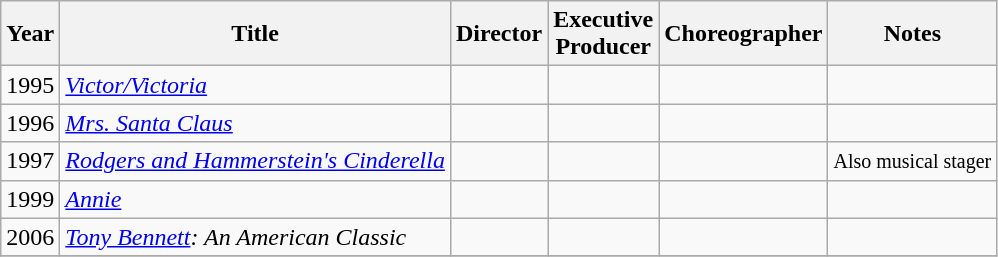<table class="wikitable">
<tr>
<th>Year</th>
<th>Title</th>
<th>Director</th>
<th>Executive<br>Producer</th>
<th>Choreographer</th>
<th>Notes</th>
</tr>
<tr>
<td>1995</td>
<td><em><a href='#'>Victor/Victoria</a></em></td>
<td></td>
<td></td>
<td></td>
<td></td>
</tr>
<tr>
<td>1996</td>
<td><em><a href='#'>Mrs. Santa Claus</a></em></td>
<td></td>
<td></td>
<td></td>
<td></td>
</tr>
<tr>
<td>1997</td>
<td><em><a href='#'>Rodgers and Hammerstein's Cinderella</a></em></td>
<td></td>
<td></td>
<td></td>
<td><small>Also musical stager</small></td>
</tr>
<tr>
<td>1999</td>
<td><em><a href='#'>Annie</a></em></td>
<td></td>
<td></td>
<td></td>
<td></td>
</tr>
<tr>
<td>2006</td>
<td><em><a href='#'>Tony Bennett</a>: An American Classic</em></td>
<td></td>
<td></td>
<td></td>
<td></td>
</tr>
<tr>
</tr>
</table>
